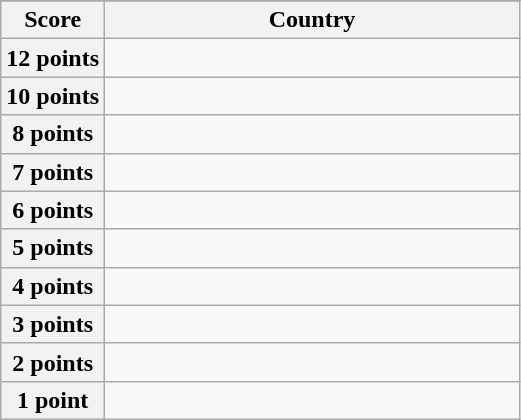<table class="wikitable">
<tr>
</tr>
<tr>
<th scope="col" width="20%">Score</th>
<th scope="col">Country</th>
</tr>
<tr>
<th scope="row">12 points</th>
<td></td>
</tr>
<tr>
<th scope="row">10 points</th>
<td></td>
</tr>
<tr>
<th scope="row">8 points</th>
<td></td>
</tr>
<tr>
<th scope="row">7 points</th>
<td></td>
</tr>
<tr>
<th scope="row">6 points</th>
<td></td>
</tr>
<tr>
<th scope="row">5 points</th>
<td></td>
</tr>
<tr>
<th scope="row">4 points</th>
<td></td>
</tr>
<tr>
<th scope="row">3 points</th>
<td></td>
</tr>
<tr>
<th scope="row">2 points</th>
<td></td>
</tr>
<tr>
<th scope="row">1 point</th>
<td></td>
</tr>
</table>
